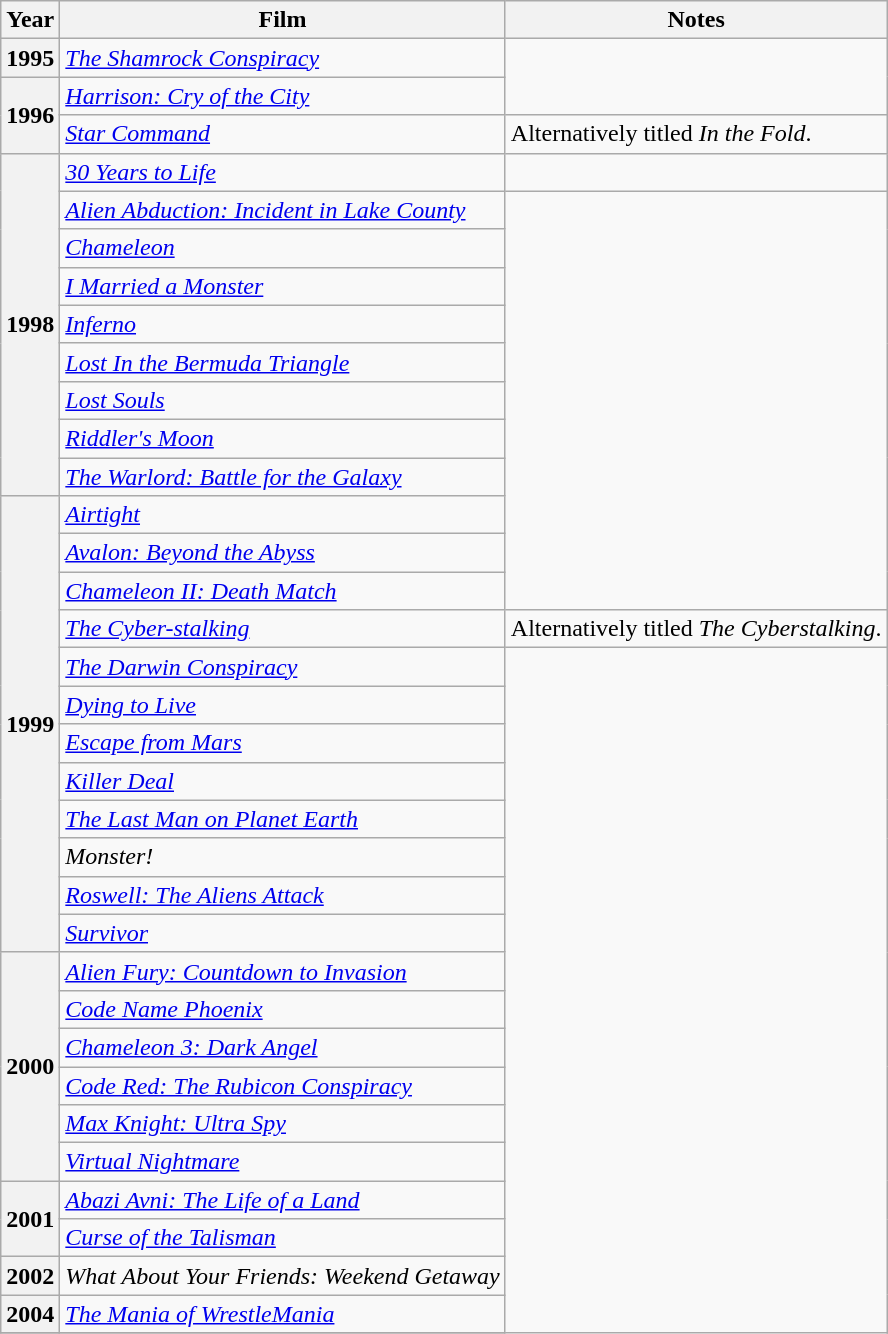<table class="wikitable">
<tr>
<th>Year</th>
<th>Film</th>
<th>Notes</th>
</tr>
<tr>
<th>1995</th>
<td><em><a href='#'>The Shamrock Conspiracy</a></em></td>
</tr>
<tr>
<th rowspan="2">1996</th>
<td><em><a href='#'>Harrison: Cry of the City</a></em></td>
</tr>
<tr>
<td><em><a href='#'>Star Command</a></em></td>
<td>Alternatively titled <em>In the Fold</em>.</td>
</tr>
<tr>
<th rowspan="9">1998</th>
<td><em><a href='#'>30 Years to Life</a></em></td>
<td></td>
</tr>
<tr>
<td><em><a href='#'>Alien Abduction: Incident in Lake County</a></em></td>
</tr>
<tr>
<td><em><a href='#'>Chameleon</a></em></td>
</tr>
<tr>
<td><em><a href='#'>I Married a Monster</a></em></td>
</tr>
<tr>
<td><em><a href='#'>Inferno</a></em></td>
</tr>
<tr>
<td><em><a href='#'>Lost In the Bermuda Triangle</a></em></td>
</tr>
<tr>
<td><em><a href='#'>Lost Souls</a></em></td>
</tr>
<tr>
<td><em><a href='#'>Riddler's Moon</a></em></td>
</tr>
<tr>
<td><em><a href='#'>The Warlord: Battle for the Galaxy</a></em></td>
</tr>
<tr>
<th rowspan="12">1999</th>
<td><em><a href='#'>Airtight</a></em></td>
</tr>
<tr>
<td><em><a href='#'>Avalon: Beyond the Abyss</a></em></td>
</tr>
<tr>
<td><em><a href='#'>Chameleon II: Death Match</a></em></td>
</tr>
<tr>
<td><em><a href='#'>The Cyber-stalking</a></em></td>
<td>Alternatively titled <em>The Cyberstalking</em>.</td>
</tr>
<tr>
<td><em><a href='#'>The Darwin Conspiracy</a></em></td>
</tr>
<tr>
<td><em><a href='#'>Dying to Live</a></em></td>
</tr>
<tr>
<td><em><a href='#'>Escape from Mars</a></em></td>
</tr>
<tr>
<td><em><a href='#'>Killer Deal</a></em></td>
</tr>
<tr>
<td><em><a href='#'>The Last Man on Planet Earth</a></em></td>
</tr>
<tr>
<td><em>Monster!</em></td>
</tr>
<tr>
<td><em><a href='#'>Roswell: The Aliens Attack</a></em></td>
</tr>
<tr>
<td><em><a href='#'>Survivor</a></em></td>
</tr>
<tr>
<th rowspan="6">2000</th>
<td><em><a href='#'>Alien Fury: Countdown to Invasion</a></em></td>
</tr>
<tr>
<td><em><a href='#'>Code Name Phoenix</a></em></td>
</tr>
<tr>
<td><em><a href='#'>Chameleon 3: Dark Angel</a></em></td>
</tr>
<tr>
<td><em><a href='#'>Code Red: The Rubicon Conspiracy</a></em></td>
</tr>
<tr>
<td><em><a href='#'>Max Knight: Ultra Spy</a></em></td>
</tr>
<tr>
<td><em><a href='#'>Virtual Nightmare</a></em></td>
</tr>
<tr>
<th rowspan="2">2001</th>
<td><em><a href='#'>Abazi Avni: The Life of a Land</a></em></td>
</tr>
<tr>
<td><em><a href='#'>Curse of the Talisman</a></em></td>
</tr>
<tr>
<th>2002</th>
<td><em>What About Your Friends: Weekend Getaway</em></td>
</tr>
<tr>
<th>2004</th>
<td><em><a href='#'>The Mania of WrestleMania</a></em></td>
</tr>
<tr>
</tr>
</table>
